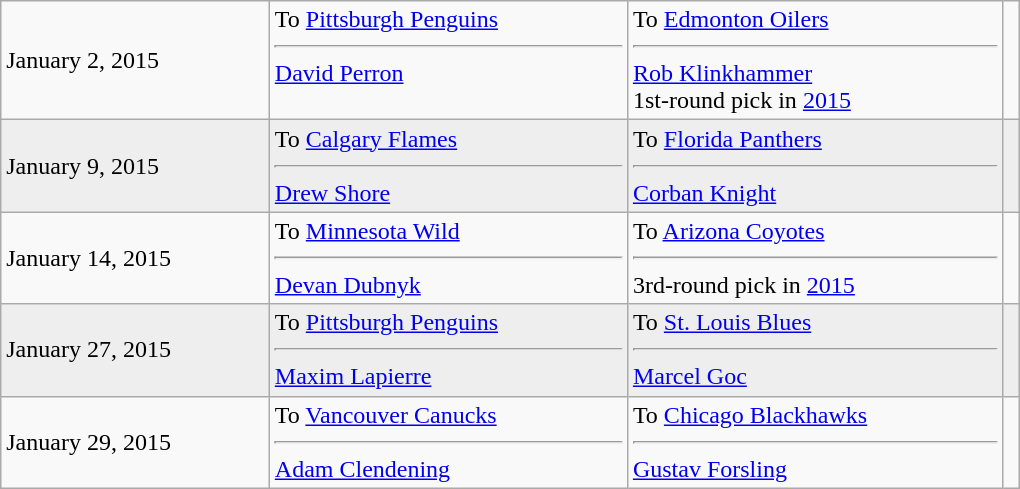<table class="wikitable" style="border:1px solid #999999; width:680px;">
<tr>
<td>January 2, 2015</td>
<td valign="top">To <a href='#'>Pittsburgh Penguins</a><hr><a href='#'>David Perron</a></td>
<td valign="top">To <a href='#'>Edmonton Oilers</a><hr><a href='#'>Rob Klinkhammer</a><br>1st-round pick in <a href='#'>2015</a></td>
<td></td>
</tr>
<tr bgcolor="eeeeee">
<td>January 9, 2015</td>
<td valign="top">To <a href='#'>Calgary Flames</a><hr><a href='#'>Drew Shore</a></td>
<td valign="top">To <a href='#'>Florida Panthers</a><hr><a href='#'>Corban Knight</a></td>
<td></td>
</tr>
<tr>
<td>January 14, 2015</td>
<td valign="top">To <a href='#'>Minnesota Wild</a><hr><a href='#'>Devan Dubnyk</a></td>
<td valign="top">To <a href='#'>Arizona Coyotes</a><hr>3rd-round pick in <a href='#'>2015</a></td>
<td></td>
</tr>
<tr bgcolor="eeeeee">
<td>January 27, 2015</td>
<td valign="top">To <a href='#'>Pittsburgh Penguins</a><hr><a href='#'>Maxim Lapierre</a></td>
<td valign="top">To <a href='#'>St. Louis Blues</a><hr><a href='#'>Marcel Goc</a></td>
<td></td>
</tr>
<tr>
<td>January 29, 2015</td>
<td valign="top">To <a href='#'>Vancouver Canucks</a><hr><a href='#'>Adam Clendening</a></td>
<td valign="top">To <a href='#'>Chicago Blackhawks</a><hr><a href='#'>Gustav Forsling</a></td>
<td></td>
</tr>
</table>
